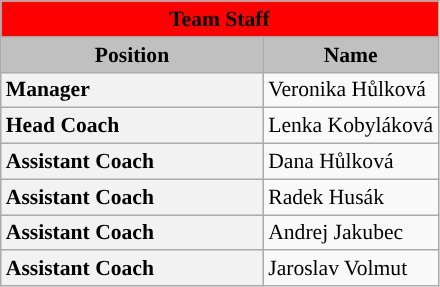<table class="wikitable" style="text-align:left; font-size:90%;">
<tr>
<th style=background:red colspan=2>Team Staff</th>
</tr>
<tr>
<th width=60% style="background:silver;">Position</th>
<th style="background:silver;">Name</th>
</tr>
<tr>
<th style="text-align:left;">Manager</th>
<td>Veronika Hůlková</td>
</tr>
<tr>
<th style="text-align:left;">Head Coach</th>
<td>Lenka Kobyláková</td>
</tr>
<tr>
<th style="text-align:left;">Assistant Coach</th>
<td>Dana Hůlková</td>
</tr>
<tr>
<th style="text-align:left;">Assistant Coach</th>
<td>Radek Husák</td>
</tr>
<tr>
<th style="text-align:left;">Assistant Coach</th>
<td>Andrej Jakubec</td>
</tr>
<tr>
<th style="text-align:left;">Assistant Coach</th>
<td>Jaroslav Volmut</td>
</tr>
</table>
